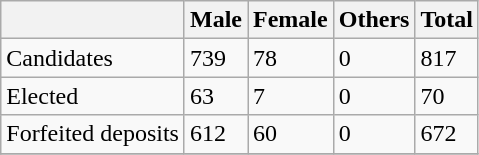<table class="wikitable sortable">
<tr>
<th></th>
<th>Male</th>
<th>Female</th>
<th>Others</th>
<th>Total</th>
</tr>
<tr>
<td>Candidates</td>
<td>739</td>
<td>78</td>
<td>0</td>
<td>817</td>
</tr>
<tr>
<td>Elected</td>
<td>63</td>
<td>7</td>
<td>0</td>
<td>70</td>
</tr>
<tr>
<td>Forfeited deposits</td>
<td>612</td>
<td>60</td>
<td>0</td>
<td>672</td>
</tr>
<tr>
</tr>
</table>
